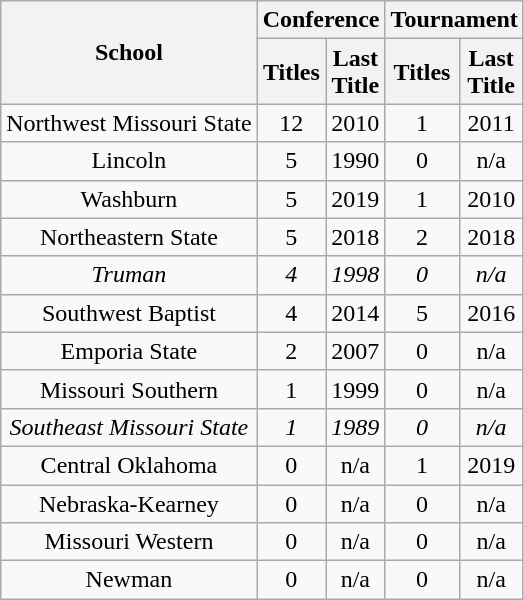<table class="wikitable sortable" style="text-align:center">
<tr>
<th rowspan=2>School</th>
<th colspan=2>Conference</th>
<th colspan=2>Tournament</th>
</tr>
<tr>
<th>Titles</th>
<th>Last<br>Title</th>
<th>Titles</th>
<th>Last<br>Title</th>
</tr>
<tr>
<td>Northwest Missouri State</td>
<td>12</td>
<td>2010</td>
<td>1</td>
<td>2011</td>
</tr>
<tr>
<td>Lincoln</td>
<td>5</td>
<td>1990</td>
<td>0</td>
<td>n/a</td>
</tr>
<tr>
<td>Washburn</td>
<td>5</td>
<td>2019</td>
<td>1</td>
<td>2010</td>
</tr>
<tr>
<td>Northeastern State</td>
<td>5</td>
<td>2018</td>
<td>2</td>
<td>2018</td>
</tr>
<tr>
<td><em>Truman</em></td>
<td><em>4</em></td>
<td><em>1998</em></td>
<td><em>0</em></td>
<td><em>n/a</em></td>
</tr>
<tr>
<td>Southwest Baptist</td>
<td>4</td>
<td>2014</td>
<td>5</td>
<td>2016</td>
</tr>
<tr>
<td>Emporia State</td>
<td>2</td>
<td>2007</td>
<td>0</td>
<td>n/a</td>
</tr>
<tr>
<td>Missouri Southern</td>
<td>1</td>
<td>1999</td>
<td>0</td>
<td>n/a</td>
</tr>
<tr>
<td><em>Southeast Missouri State</em></td>
<td><em>1</em></td>
<td><em>1989</em></td>
<td><em>0</em></td>
<td><em>n/a</em></td>
</tr>
<tr>
<td>Central Oklahoma</td>
<td>0</td>
<td>n/a</td>
<td>1</td>
<td>2019</td>
</tr>
<tr>
<td>Nebraska-Kearney</td>
<td>0</td>
<td>n/a</td>
<td>0</td>
<td>n/a</td>
</tr>
<tr>
<td>Missouri Western</td>
<td>0</td>
<td>n/a</td>
<td>0</td>
<td>n/a</td>
</tr>
<tr>
<td>Newman</td>
<td>0</td>
<td>n/a</td>
<td>0</td>
<td>n/a</td>
</tr>
</table>
